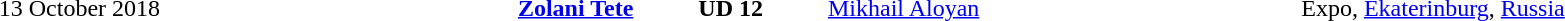<table cellspacing="1" style="width:100%;">
<tr>
<th width="15%"></th>
<th width="25%"></th>
<th width="10%"></th>
<th width="25%"></th>
</tr>
<tr style="font-size:100%">
<td align="right">13 October 2018</td>
<td align="right"><strong><a href='#'>Zolani Tete</a></strong> </td>
<td align="center"><strong>UD 12</strong></td>
<td> <a href='#'>Mikhail Aloyan</a></td>
<td>Expo, <a href='#'>Ekaterinburg</a>, <a href='#'>Russia</a></td>
</tr>
</table>
